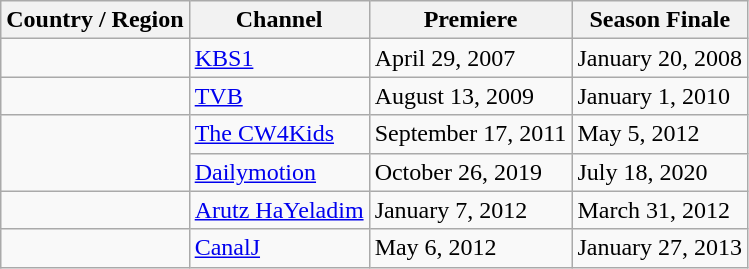<table class="wikitable">
<tr>
<th>Country / Region</th>
<th>Channel</th>
<th>Premiere</th>
<th>Season Finale</th>
</tr>
<tr>
<td></td>
<td><a href='#'>KBS1</a></td>
<td>April 29, 2007</td>
<td>January 20, 2008</td>
</tr>
<tr>
<td></td>
<td><a href='#'>TVB</a></td>
<td>August 13, 2009</td>
<td>January 1, 2010</td>
</tr>
<tr>
<td rowspan="2"></td>
<td><a href='#'>The CW4Kids</a></td>
<td>September 17, 2011</td>
<td>May 5, 2012</td>
</tr>
<tr>
<td><a href='#'>Dailymotion</a></td>
<td>October 26, 2019</td>
<td>July 18, 2020</td>
</tr>
<tr>
<td></td>
<td><a href='#'>Arutz HaYeladim</a></td>
<td>January 7, 2012</td>
<td>March 31, 2012</td>
</tr>
<tr>
<td></td>
<td><a href='#'>CanalJ</a></td>
<td>May 6, 2012</td>
<td>January 27, 2013</td>
</tr>
</table>
